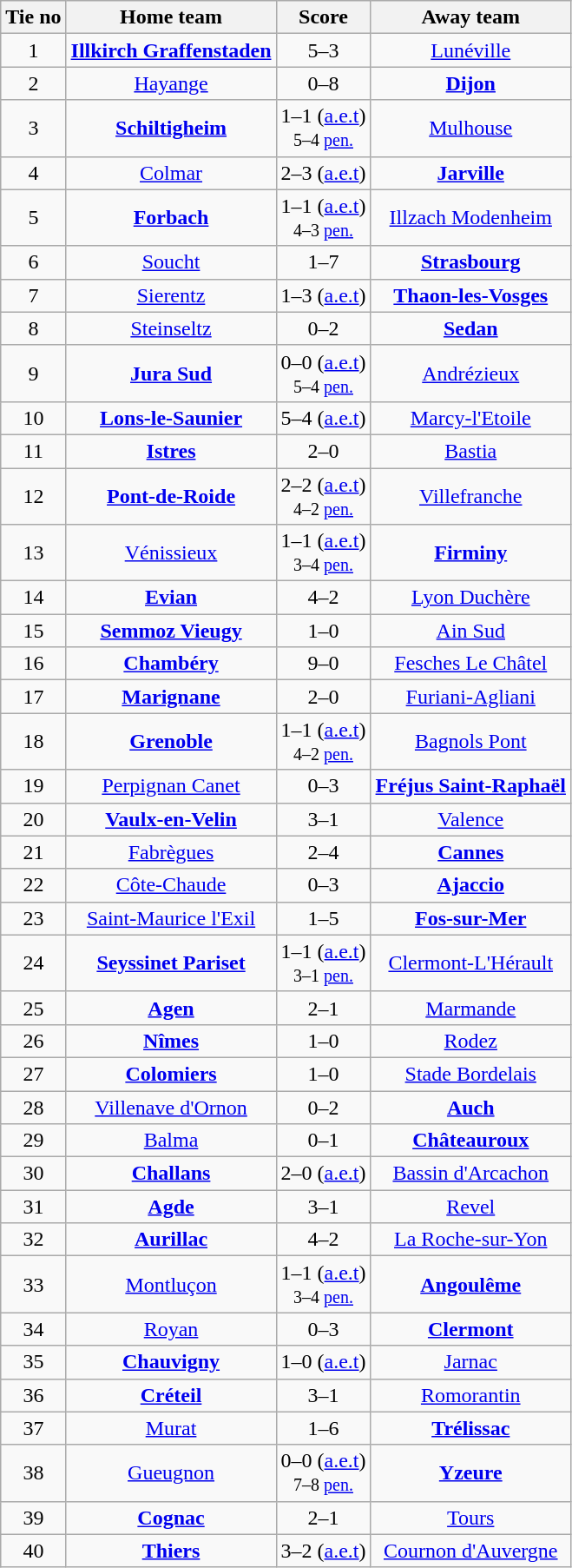<table class="wikitable" style="text-align:center">
<tr>
<th>Tie no</th>
<th>Home team</th>
<th>Score</th>
<th>Away team</th>
</tr>
<tr>
<td>1</td>
<td><strong><a href='#'>Illkirch Graffenstaden</a></strong></td>
<td>5–3</td>
<td><a href='#'>Lunéville</a></td>
</tr>
<tr>
<td>2</td>
<td><a href='#'>Hayange</a></td>
<td>0–8</td>
<td><strong><a href='#'>Dijon</a></strong></td>
</tr>
<tr>
<td>3</td>
<td><strong><a href='#'>Schiltigheim</a></strong></td>
<td>1–1 (<a href='#'>a.e.t</a>)<br><small>5–4 <a href='#'>pen.</a></small></td>
<td><a href='#'>Mulhouse</a></td>
</tr>
<tr>
<td>4</td>
<td><a href='#'>Colmar</a></td>
<td>2–3 (<a href='#'>a.e.t</a>)</td>
<td><strong><a href='#'>Jarville</a></strong></td>
</tr>
<tr>
<td>5</td>
<td><strong><a href='#'>Forbach</a></strong></td>
<td>1–1 (<a href='#'>a.e.t</a>)<br><small>4–3 <a href='#'>pen.</a></small></td>
<td><a href='#'>Illzach Modenheim</a></td>
</tr>
<tr>
<td>6</td>
<td><a href='#'>Soucht</a></td>
<td>1–7</td>
<td><strong><a href='#'>Strasbourg</a></strong></td>
</tr>
<tr>
<td>7</td>
<td><a href='#'>Sierentz</a></td>
<td>1–3 (<a href='#'>a.e.t</a>)</td>
<td><strong><a href='#'>Thaon-les-Vosges</a></strong></td>
</tr>
<tr>
<td>8</td>
<td><a href='#'>Steinseltz</a></td>
<td>0–2</td>
<td><strong><a href='#'>Sedan</a></strong></td>
</tr>
<tr>
<td>9</td>
<td><strong><a href='#'>Jura Sud</a></strong></td>
<td>0–0 (<a href='#'>a.e.t</a>)<br><small>5–4 <a href='#'>pen.</a></small></td>
<td><a href='#'>Andrézieux</a></td>
</tr>
<tr>
<td>10</td>
<td><strong><a href='#'>Lons-le-Saunier</a></strong></td>
<td>5–4 (<a href='#'>a.e.t</a>)</td>
<td><a href='#'>Marcy-l'Etoile</a></td>
</tr>
<tr>
<td>11</td>
<td><strong><a href='#'>Istres</a></strong></td>
<td>2–0</td>
<td><a href='#'>Bastia</a></td>
</tr>
<tr>
<td>12</td>
<td><strong><a href='#'>Pont-de-Roide</a></strong></td>
<td>2–2 (<a href='#'>a.e.t</a>)<br><small>4–2 <a href='#'>pen.</a></small></td>
<td><a href='#'>Villefranche</a></td>
</tr>
<tr>
<td>13</td>
<td><a href='#'>Vénissieux</a></td>
<td>1–1 (<a href='#'>a.e.t</a>)<br><small>3–4 <a href='#'>pen.</a></small></td>
<td><strong><a href='#'>Firminy</a></strong></td>
</tr>
<tr>
<td>14</td>
<td><strong><a href='#'>Evian</a></strong></td>
<td>4–2</td>
<td><a href='#'>Lyon Duchère</a></td>
</tr>
<tr>
<td>15</td>
<td><strong><a href='#'>Semmoz Vieugy</a></strong></td>
<td>1–0</td>
<td><a href='#'>Ain Sud</a></td>
</tr>
<tr>
<td>16</td>
<td><strong><a href='#'>Chambéry</a></strong></td>
<td>9–0</td>
<td><a href='#'>Fesches Le Châtel</a></td>
</tr>
<tr>
<td>17</td>
<td><strong><a href='#'>Marignane</a></strong></td>
<td>2–0</td>
<td><a href='#'>Furiani-Agliani</a></td>
</tr>
<tr>
<td>18</td>
<td><strong><a href='#'>Grenoble</a></strong></td>
<td>1–1 (<a href='#'>a.e.t</a>)<br><small>4–2 <a href='#'>pen.</a></small></td>
<td><a href='#'>Bagnols Pont</a></td>
</tr>
<tr>
<td>19</td>
<td><a href='#'>Perpignan Canet</a></td>
<td>0–3</td>
<td><strong><a href='#'>Fréjus Saint-Raphaël</a></strong></td>
</tr>
<tr>
<td>20</td>
<td><strong><a href='#'>Vaulx-en-Velin</a></strong></td>
<td>3–1</td>
<td><a href='#'>Valence</a></td>
</tr>
<tr>
<td>21</td>
<td><a href='#'>Fabrègues</a></td>
<td>2–4</td>
<td><strong><a href='#'>Cannes</a></strong></td>
</tr>
<tr>
<td>22</td>
<td><a href='#'>Côte-Chaude</a></td>
<td>0–3</td>
<td><strong><a href='#'>Ajaccio</a></strong></td>
</tr>
<tr>
<td>23</td>
<td><a href='#'>Saint-Maurice l'Exil</a></td>
<td>1–5</td>
<td><strong><a href='#'>Fos-sur-Mer</a></strong></td>
</tr>
<tr>
<td>24</td>
<td><strong><a href='#'>Seyssinet Pariset</a></strong></td>
<td>1–1 (<a href='#'>a.e.t</a>)<br><small>3–1 <a href='#'>pen.</a></small></td>
<td><a href='#'>Clermont-L'Hérault</a></td>
</tr>
<tr>
<td>25</td>
<td><strong><a href='#'>Agen</a></strong></td>
<td>2–1</td>
<td><a href='#'>Marmande</a></td>
</tr>
<tr>
<td>26</td>
<td><strong><a href='#'>Nîmes</a></strong></td>
<td>1–0</td>
<td><a href='#'>Rodez</a></td>
</tr>
<tr>
<td>27</td>
<td><strong><a href='#'>Colomiers</a></strong></td>
<td>1–0</td>
<td><a href='#'>Stade Bordelais</a></td>
</tr>
<tr>
<td>28</td>
<td><a href='#'>Villenave d'Ornon</a></td>
<td>0–2</td>
<td><strong><a href='#'>Auch</a></strong></td>
</tr>
<tr>
<td>29</td>
<td><a href='#'>Balma</a></td>
<td>0–1</td>
<td><strong><a href='#'>Châteauroux</a></strong></td>
</tr>
<tr>
<td>30</td>
<td><strong><a href='#'>Challans</a></strong></td>
<td>2–0 (<a href='#'>a.e.t</a>)</td>
<td><a href='#'>Bassin d'Arcachon</a></td>
</tr>
<tr>
<td>31</td>
<td><strong><a href='#'>Agde</a></strong></td>
<td>3–1</td>
<td><a href='#'>Revel</a></td>
</tr>
<tr>
<td>32</td>
<td><strong><a href='#'>Aurillac</a></strong></td>
<td>4–2</td>
<td><a href='#'>La Roche-sur-Yon</a></td>
</tr>
<tr>
<td>33</td>
<td><a href='#'>Montluçon</a></td>
<td>1–1 (<a href='#'>a.e.t</a>)<br><small>3–4 <a href='#'>pen.</a></small></td>
<td><strong><a href='#'>Angoulême</a></strong></td>
</tr>
<tr>
<td>34</td>
<td><a href='#'>Royan</a></td>
<td>0–3</td>
<td><strong><a href='#'>Clermont</a></strong></td>
</tr>
<tr>
<td>35</td>
<td><strong><a href='#'>Chauvigny</a></strong></td>
<td>1–0 (<a href='#'>a.e.t</a>)</td>
<td><a href='#'>Jarnac</a></td>
</tr>
<tr>
<td>36</td>
<td><strong><a href='#'>Créteil</a></strong></td>
<td>3–1</td>
<td><a href='#'>Romorantin</a></td>
</tr>
<tr>
<td>37</td>
<td><a href='#'>Murat</a></td>
<td>1–6</td>
<td><strong><a href='#'>Trélissac</a></strong></td>
</tr>
<tr>
<td>38</td>
<td><a href='#'>Gueugnon</a></td>
<td>0–0 (<a href='#'>a.e.t</a>)<br><small>7–8 <a href='#'>pen.</a></small></td>
<td><strong><a href='#'>Yzeure</a></strong></td>
</tr>
<tr>
<td>39</td>
<td><strong><a href='#'>Cognac</a></strong></td>
<td>2–1</td>
<td><a href='#'>Tours</a></td>
</tr>
<tr>
<td>40</td>
<td><strong><a href='#'>Thiers</a></strong></td>
<td>3–2 (<a href='#'>a.e.t</a>)</td>
<td><a href='#'>Cournon d'Auvergne</a></td>
</tr>
</table>
